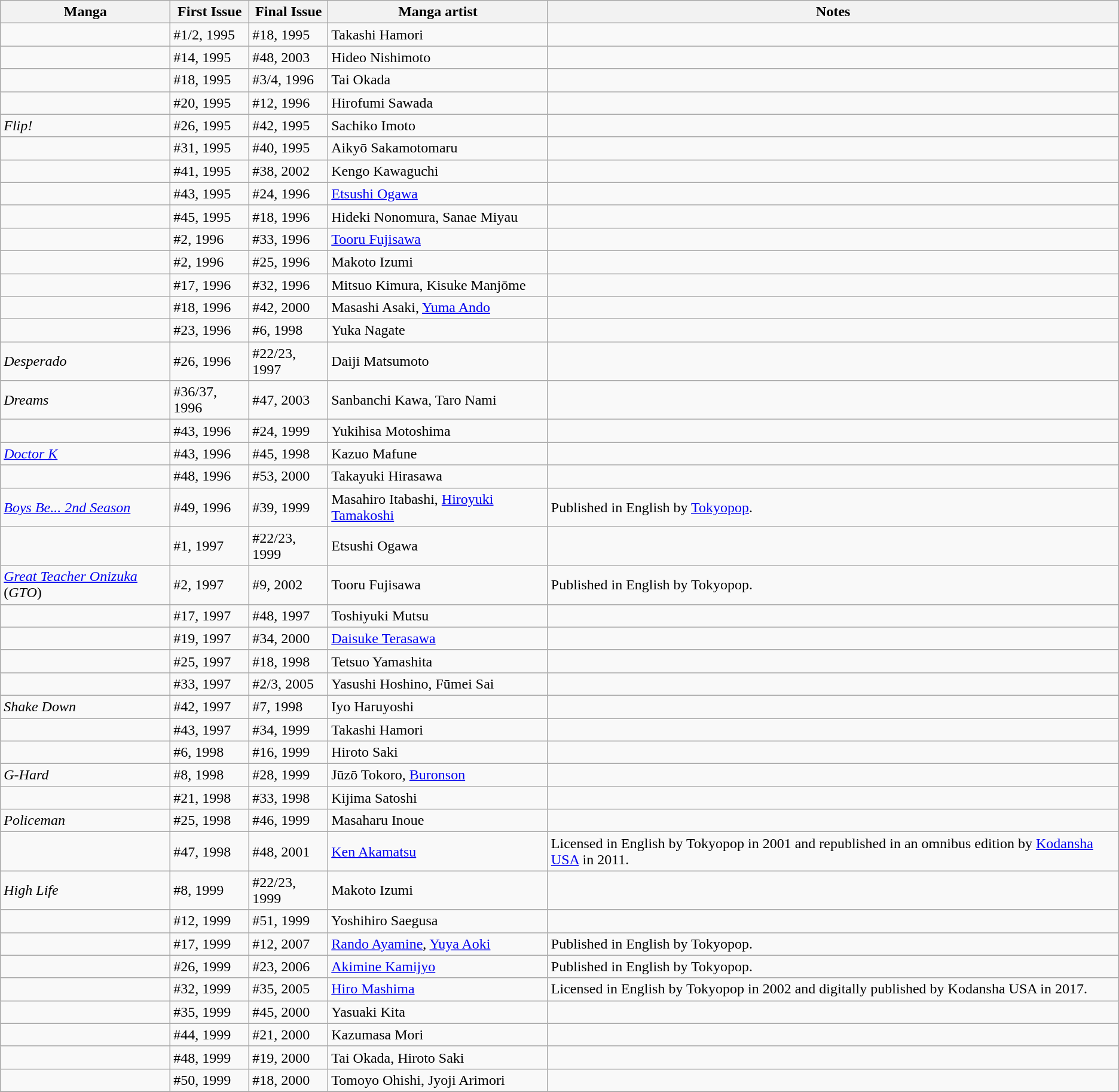<table class="wikitable sortable">
<tr>
<th>Manga</th>
<th>First Issue</th>
<th>Final Issue</th>
<th>Manga artist</th>
<th>Notes</th>
</tr>
<tr>
<td></td>
<td>#1/2, 1995</td>
<td>#18, 1995</td>
<td>Takashi Hamori</td>
<td></td>
</tr>
<tr>
<td></td>
<td>#14, 1995</td>
<td>#48, 2003</td>
<td>Hideo Nishimoto</td>
<td></td>
</tr>
<tr>
<td></td>
<td>#18, 1995</td>
<td>#3/4, 1996</td>
<td>Tai Okada</td>
<td></td>
</tr>
<tr>
<td></td>
<td>#20, 1995</td>
<td>#12, 1996</td>
<td>Hirofumi Sawada</td>
<td></td>
</tr>
<tr>
<td><em>Flip!</em></td>
<td>#26, 1995</td>
<td>#42, 1995</td>
<td>Sachiko Imoto</td>
<td></td>
</tr>
<tr>
<td></td>
<td>#31, 1995</td>
<td>#40, 1995</td>
<td>Aikyō Sakamotomaru</td>
<td></td>
</tr>
<tr>
<td></td>
<td>#41, 1995</td>
<td>#38, 2002</td>
<td>Kengo Kawaguchi</td>
<td></td>
</tr>
<tr>
<td></td>
<td>#43, 1995</td>
<td>#24, 1996</td>
<td><a href='#'>Etsushi Ogawa</a></td>
<td></td>
</tr>
<tr>
<td></td>
<td>#45, 1995</td>
<td>#18, 1996</td>
<td>Hideki Nonomura, Sanae Miyau</td>
<td></td>
</tr>
<tr>
<td></td>
<td>#2, 1996</td>
<td>#33, 1996</td>
<td><a href='#'>Tooru Fujisawa</a></td>
<td></td>
</tr>
<tr>
<td></td>
<td>#2, 1996</td>
<td>#25, 1996</td>
<td>Makoto Izumi</td>
<td></td>
</tr>
<tr>
<td></td>
<td>#17, 1996</td>
<td>#32, 1996</td>
<td>Mitsuo Kimura, Kisuke Manjōme</td>
<td></td>
</tr>
<tr>
<td></td>
<td>#18, 1996</td>
<td>#42, 2000</td>
<td>Masashi Asaki, <a href='#'>Yuma Ando</a></td>
<td></td>
</tr>
<tr>
<td></td>
<td>#23, 1996</td>
<td>#6, 1998</td>
<td>Yuka Nagate</td>
<td></td>
</tr>
<tr>
<td><em>Desperado</em></td>
<td>#26, 1996</td>
<td>#22/23, 1997</td>
<td>Daiji Matsumoto</td>
<td></td>
</tr>
<tr>
<td><em>Dreams</em></td>
<td>#36/37, 1996</td>
<td>#47, 2003</td>
<td>Sanbanchi Kawa, Taro Nami</td>
<td></td>
</tr>
<tr>
<td></td>
<td>#43, 1996</td>
<td>#24, 1999</td>
<td>Yukihisa Motoshima</td>
<td></td>
</tr>
<tr>
<td><em><a href='#'>Doctor K</a></em></td>
<td>#43, 1996</td>
<td>#45, 1998</td>
<td>Kazuo Mafune</td>
<td></td>
</tr>
<tr>
<td></td>
<td>#48, 1996</td>
<td>#53, 2000</td>
<td>Takayuki Hirasawa</td>
<td></td>
</tr>
<tr>
<td><em><a href='#'>Boys Be... 2nd Season</a></em></td>
<td>#49, 1996</td>
<td>#39, 1999</td>
<td>Masahiro Itabashi, <a href='#'>Hiroyuki Tamakoshi</a></td>
<td>Published in English by <a href='#'>Tokyopop</a>.</td>
</tr>
<tr>
<td></td>
<td>#1, 1997</td>
<td>#22/23, 1999</td>
<td>Etsushi Ogawa</td>
<td></td>
</tr>
<tr>
<td><em><a href='#'>Great Teacher Onizuka</a></em> (<em>GTO</em>)</td>
<td>#2, 1997</td>
<td>#9, 2002</td>
<td>Tooru Fujisawa</td>
<td>Published in English by Tokyopop.</td>
</tr>
<tr>
<td></td>
<td>#17, 1997</td>
<td>#48, 1997</td>
<td>Toshiyuki Mutsu</td>
<td></td>
</tr>
<tr>
<td></td>
<td>#19, 1997</td>
<td>#34, 2000</td>
<td><a href='#'>Daisuke Terasawa</a></td>
<td></td>
</tr>
<tr>
<td></td>
<td>#25, 1997</td>
<td>#18, 1998</td>
<td>Tetsuo Yamashita</td>
<td></td>
</tr>
<tr>
<td></td>
<td>#33, 1997</td>
<td>#2/3, 2005</td>
<td>Yasushi Hoshino, Fūmei Sai</td>
<td></td>
</tr>
<tr>
<td><em>Shake Down</em></td>
<td>#42, 1997</td>
<td>#7, 1998</td>
<td>Iyo Haruyoshi</td>
<td></td>
</tr>
<tr>
<td></td>
<td>#43, 1997</td>
<td>#34, 1999</td>
<td>Takashi Hamori</td>
<td></td>
</tr>
<tr>
<td></td>
<td>#6, 1998</td>
<td>#16, 1999</td>
<td>Hiroto Saki</td>
<td></td>
</tr>
<tr>
<td><em>G-Hard</em></td>
<td>#8, 1998</td>
<td>#28, 1999</td>
<td>Jūzō Tokoro, <a href='#'>Buronson</a></td>
<td></td>
</tr>
<tr>
<td></td>
<td>#21, 1998</td>
<td>#33, 1998</td>
<td>Kijima Satoshi</td>
<td></td>
</tr>
<tr>
<td><em>Policeman</em></td>
<td>#25, 1998</td>
<td>#46, 1999</td>
<td>Masaharu Inoue</td>
<td></td>
</tr>
<tr>
<td></td>
<td>#47, 1998</td>
<td>#48, 2001</td>
<td><a href='#'>Ken Akamatsu</a></td>
<td>Licensed in English by Tokyopop in 2001 and republished in an omnibus edition by <a href='#'>Kodansha USA</a> in 2011.</td>
</tr>
<tr>
<td><em>High Life</em></td>
<td>#8, 1999</td>
<td>#22/23, 1999</td>
<td>Makoto Izumi</td>
<td></td>
</tr>
<tr>
<td></td>
<td>#12, 1999</td>
<td>#51, 1999</td>
<td>Yoshihiro Saegusa</td>
<td></td>
</tr>
<tr>
<td></td>
<td>#17, 1999</td>
<td>#12, 2007</td>
<td><a href='#'>Rando Ayamine</a>, <a href='#'>Yuya Aoki</a></td>
<td>Published in English by Tokyopop.</td>
</tr>
<tr>
<td></td>
<td>#26, 1999</td>
<td>#23, 2006</td>
<td><a href='#'>Akimine Kamijyo</a></td>
<td>Published in English by Tokyopop.</td>
</tr>
<tr>
<td></td>
<td>#32, 1999</td>
<td>#35, 2005</td>
<td><a href='#'>Hiro Mashima</a></td>
<td>Licensed in English by Tokyopop in 2002 and digitally published by Kodansha USA in 2017.</td>
</tr>
<tr>
<td></td>
<td>#35, 1999</td>
<td>#45, 2000</td>
<td>Yasuaki Kita</td>
<td></td>
</tr>
<tr>
<td></td>
<td>#44, 1999</td>
<td>#21, 2000</td>
<td>Kazumasa Mori</td>
<td></td>
</tr>
<tr>
<td></td>
<td>#48, 1999</td>
<td>#19, 2000</td>
<td>Tai Okada, Hiroto Saki</td>
<td></td>
</tr>
<tr>
<td></td>
<td>#50, 1999</td>
<td>#18, 2000</td>
<td>Tomoyo Ohishi, Jyoji Arimori</td>
<td></td>
</tr>
<tr>
</tr>
</table>
